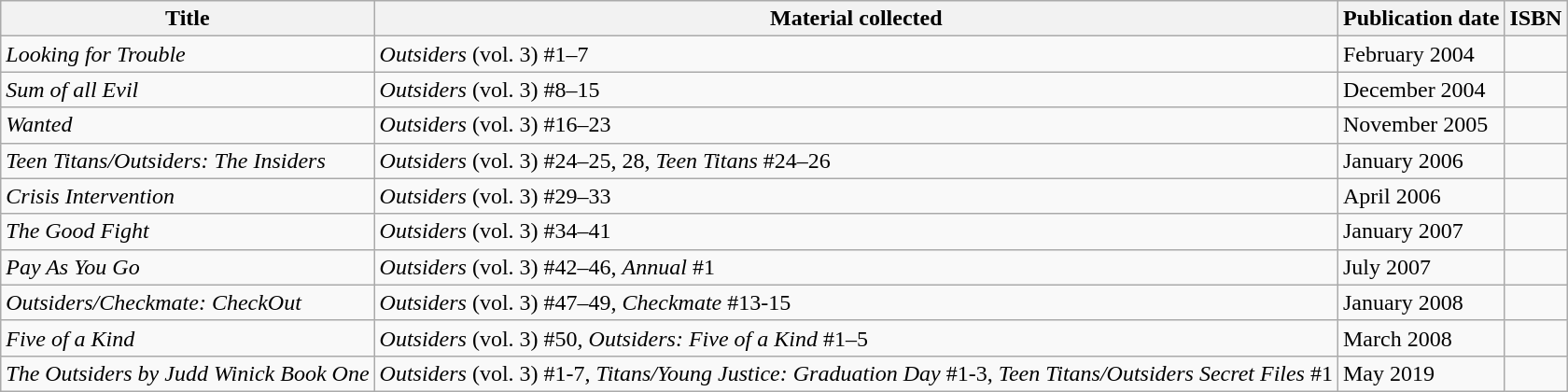<table class="wikitable">
<tr>
<th>Title</th>
<th>Material collected</th>
<th>Publication date</th>
<th>ISBN</th>
</tr>
<tr>
<td valign="top"><em>Looking for Trouble</em></td>
<td valign="top"><em>Outsiders</em> (vol. 3) #1–7</td>
<td valign="top">February 2004</td>
<td valign="top"></td>
</tr>
<tr>
<td valign="top"><em>Sum of all Evil</em></td>
<td valign="top"><em>Outsiders</em> (vol. 3) #8–15</td>
<td valign="top">December 2004</td>
<td valign="top"></td>
</tr>
<tr>
<td valign="top"><em>Wanted</em></td>
<td valign="top"><em>Outsiders</em> (vol. 3) #16–23</td>
<td valign="top">November 2005</td>
<td valign="top"></td>
</tr>
<tr>
<td valign="top"><em>Teen Titans/Outsiders: The Insiders</em></td>
<td valign="top"><em>Outsiders</em> (vol. 3) #24–25, 28, <em>Teen Titans</em> #24–26</td>
<td valign="top">January 2006</td>
<td valign="top"></td>
</tr>
<tr>
<td valign="top"><em>Crisis Intervention</em></td>
<td valign="top"><em>Outsiders</em> (vol. 3) #29–33</td>
<td valign="top">April 2006</td>
<td valign="top"></td>
</tr>
<tr>
<td valign="top"><em>The Good Fight</em></td>
<td valign="top"><em>Outsiders</em> (vol. 3) #34–41</td>
<td valign="top">January 2007</td>
<td valign="top"></td>
</tr>
<tr>
<td valign="top"><em>Pay As You Go</em></td>
<td valign="top"><em>Outsiders</em> (vol. 3) #42–46, <em>Annual</em> #1</td>
<td valign="top">July 2007</td>
<td valign="top"></td>
</tr>
<tr>
<td valign="top"><em>Outsiders/Checkmate: CheckOut</em></td>
<td valign="top"><em>Outsiders</em> (vol. 3) #47–49, <em>Checkmate</em> #13-15</td>
<td valign="top">January 2008</td>
<td valign="top"></td>
</tr>
<tr>
<td valign="top"><em>Five of a Kind</em></td>
<td valign="top"><em>Outsiders</em> (vol. 3) #50, <em>Outsiders: Five of a Kind</em> #1–5</td>
<td valign="top">March 2008</td>
<td valign="top"></td>
</tr>
<tr>
<td><em>The Outsiders by Judd Winick Book One</em></td>
<td><em>Outsiders</em> (vol. 3) #1-7, <em>Titans/Young Justice: Graduation Day</em> #1-3, <em>Teen Titans/Outsiders Secret Files</em> #1</td>
<td>May 2019</td>
<td></td>
</tr>
</table>
